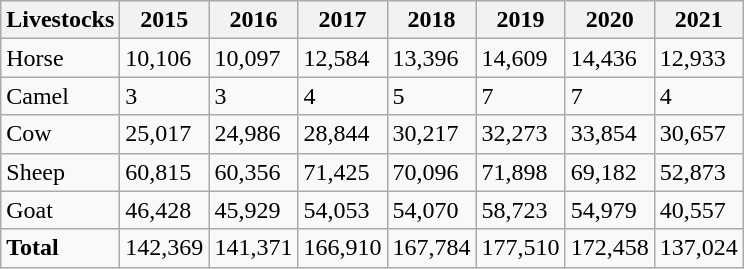<table class="wikitable">
<tr>
<th>Livestocks</th>
<th>2015</th>
<th>2016</th>
<th>2017</th>
<th>2018</th>
<th>2019</th>
<th>2020</th>
<th>2021</th>
</tr>
<tr>
<td>Horse</td>
<td>10,106</td>
<td>10,097</td>
<td>12,584</td>
<td>13,396</td>
<td>14,609</td>
<td>14,436</td>
<td>12,933</td>
</tr>
<tr>
<td>Camel</td>
<td>3</td>
<td>3</td>
<td>4</td>
<td>5</td>
<td>7</td>
<td>7</td>
<td>4</td>
</tr>
<tr>
<td>Cow</td>
<td>25,017</td>
<td>24,986</td>
<td>28,844</td>
<td>30,217</td>
<td>32,273</td>
<td>33,854</td>
<td>30,657</td>
</tr>
<tr>
<td>Sheep</td>
<td>60,815</td>
<td>60,356</td>
<td>71,425</td>
<td>70,096</td>
<td>71,898</td>
<td>69,182</td>
<td>52,873</td>
</tr>
<tr>
<td>Goat</td>
<td>46,428</td>
<td>45,929</td>
<td>54,053</td>
<td>54,070</td>
<td>58,723</td>
<td>54,979</td>
<td>40,557</td>
</tr>
<tr>
<td><strong>Total</strong></td>
<td>142,369</td>
<td>141,371</td>
<td>166,910</td>
<td>167,784</td>
<td>177,510</td>
<td>172,458</td>
<td>137,024</td>
</tr>
</table>
